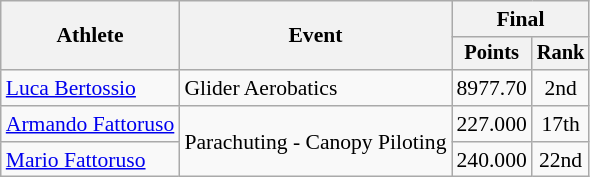<table class=wikitable style="font-size:90%">
<tr>
<th rowspan="2">Athlete</th>
<th rowspan="2">Event</th>
<th colspan="2">Final</th>
</tr>
<tr style="font-size:95%">
<th>Points</th>
<th>Rank</th>
</tr>
<tr align=center>
<td align=left><a href='#'>Luca Bertossio</a></td>
<td align=left>Glider Aerobatics</td>
<td>8977.70</td>
<td>2nd</td>
</tr>
<tr align=center>
<td align=left><a href='#'>Armando Fattoruso</a></td>
<td rowspan=2>Parachuting - Canopy Piloting</td>
<td>227.000</td>
<td>17th</td>
</tr>
<tr align=center>
<td align=left><a href='#'>Mario Fattoruso</a></td>
<td>240.000</td>
<td>22nd</td>
</tr>
</table>
